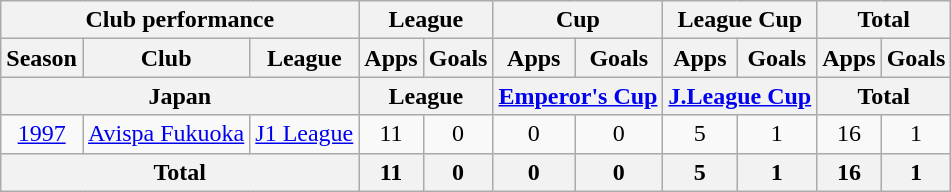<table class="wikitable" style="text-align:center;">
<tr>
<th colspan=3>Club performance</th>
<th colspan=2>League</th>
<th colspan=2>Cup</th>
<th colspan=2>League Cup</th>
<th colspan=2>Total</th>
</tr>
<tr>
<th>Season</th>
<th>Club</th>
<th>League</th>
<th>Apps</th>
<th>Goals</th>
<th>Apps</th>
<th>Goals</th>
<th>Apps</th>
<th>Goals</th>
<th>Apps</th>
<th>Goals</th>
</tr>
<tr>
<th colspan=3>Japan</th>
<th colspan=2>League</th>
<th colspan=2><a href='#'>Emperor's Cup</a></th>
<th colspan=2><a href='#'>J.League Cup</a></th>
<th colspan=2>Total</th>
</tr>
<tr>
<td><a href='#'>1997</a></td>
<td><a href='#'>Avispa Fukuoka</a></td>
<td><a href='#'>J1 League</a></td>
<td>11</td>
<td>0</td>
<td>0</td>
<td>0</td>
<td>5</td>
<td>1</td>
<td>16</td>
<td>1</td>
</tr>
<tr>
<th colspan=3>Total</th>
<th>11</th>
<th>0</th>
<th>0</th>
<th>0</th>
<th>5</th>
<th>1</th>
<th>16</th>
<th>1</th>
</tr>
</table>
